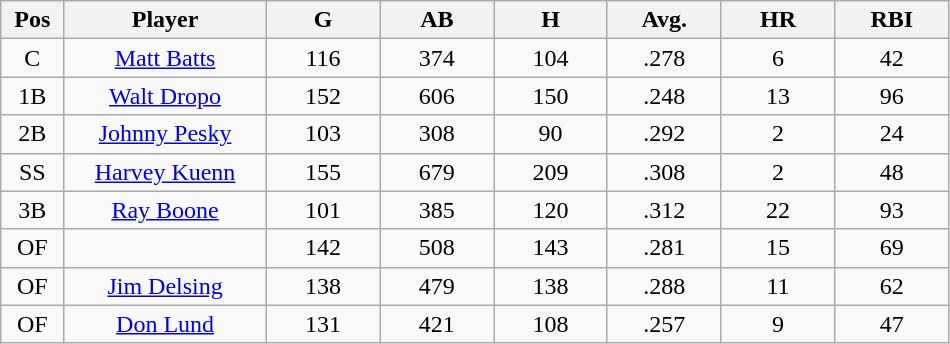<table class="wikitable sortable">
<tr>
<th bgcolor="#DDDDFF" width="5%">Pos</th>
<th bgcolor="#DDDDFF" width="16%">Player</th>
<th bgcolor="#DDDDFF" width="9%">G</th>
<th bgcolor="#DDDDFF" width="9%">AB</th>
<th bgcolor="#DDDDFF" width="9%">H</th>
<th bgcolor="#DDDDFF" width="9%">Avg.</th>
<th bgcolor="#DDDDFF" width="9%">HR</th>
<th bgcolor="#DDDDFF" width="9%">RBI</th>
</tr>
<tr align="center">
<td>C</td>
<td><a href='#'>Matt Batts</a></td>
<td>116</td>
<td>374</td>
<td>104</td>
<td>.278</td>
<td>6</td>
<td>42</td>
</tr>
<tr align=center>
<td>1B</td>
<td><a href='#'>Walt Dropo</a></td>
<td>152</td>
<td>606</td>
<td>150</td>
<td>.248</td>
<td>13</td>
<td>96</td>
</tr>
<tr align=center>
<td>2B</td>
<td><a href='#'>Johnny Pesky</a></td>
<td>103</td>
<td>308</td>
<td>90</td>
<td>.292</td>
<td>2</td>
<td>24</td>
</tr>
<tr align=center>
<td>SS</td>
<td><a href='#'>Harvey Kuenn</a></td>
<td>155</td>
<td>679</td>
<td>209</td>
<td>.308</td>
<td>2</td>
<td>48</td>
</tr>
<tr align=center>
<td>3B</td>
<td><a href='#'>Ray Boone</a></td>
<td>101</td>
<td>385</td>
<td>120</td>
<td>.312</td>
<td>22</td>
<td>93</td>
</tr>
<tr align=center>
<td>OF</td>
<td></td>
<td>142</td>
<td>508</td>
<td>143</td>
<td>.281</td>
<td>15</td>
<td>69</td>
</tr>
<tr align="center">
<td>OF</td>
<td><a href='#'>Jim Delsing</a></td>
<td>138</td>
<td>479</td>
<td>138</td>
<td>.288</td>
<td>11</td>
<td>62</td>
</tr>
<tr align=center>
<td>OF</td>
<td><a href='#'>Don Lund</a></td>
<td>131</td>
<td>421</td>
<td>108</td>
<td>.257</td>
<td>9</td>
<td>47</td>
</tr>
</table>
